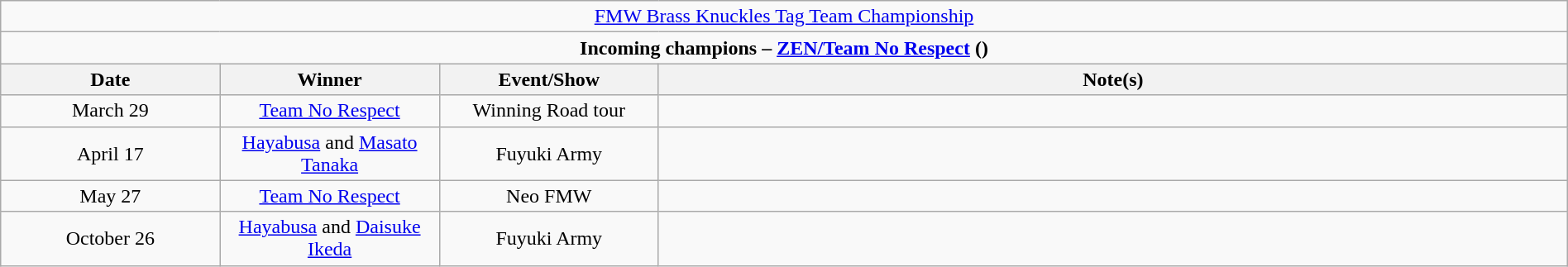<table class="wikitable" style="text-align:center; width:100%;">
<tr>
<td colspan="5"><a href='#'>FMW Brass Knuckles Tag Team Championship</a></td>
</tr>
<tr>
<td colspan="5"><strong>Incoming champions – <a href='#'>ZEN/Team No Respect</a> ()</strong></td>
</tr>
<tr>
<th width="14%">Date</th>
<th width="14%">Winner</th>
<th width="14%">Event/Show</th>
<th width="58%">Note(s)</th>
</tr>
<tr>
<td>March 29</td>
<td><a href='#'>Team No Respect</a><br></td>
<td>Winning Road tour</td>
<td align="left"></td>
</tr>
<tr>
<td>April 17</td>
<td><a href='#'>Hayabusa</a> and <a href='#'>Masato Tanaka</a></td>
<td>Fuyuki Army</td>
<td align="left"></td>
</tr>
<tr>
<td>May 27</td>
<td><a href='#'>Team No Respect</a><br></td>
<td>Neo FMW</td>
<td align="left"></td>
</tr>
<tr>
<td>October 26</td>
<td><a href='#'>Hayabusa</a> and <a href='#'>Daisuke Ikeda</a></td>
<td>Fuyuki Army</td>
<td align="left"></td>
</tr>
</table>
